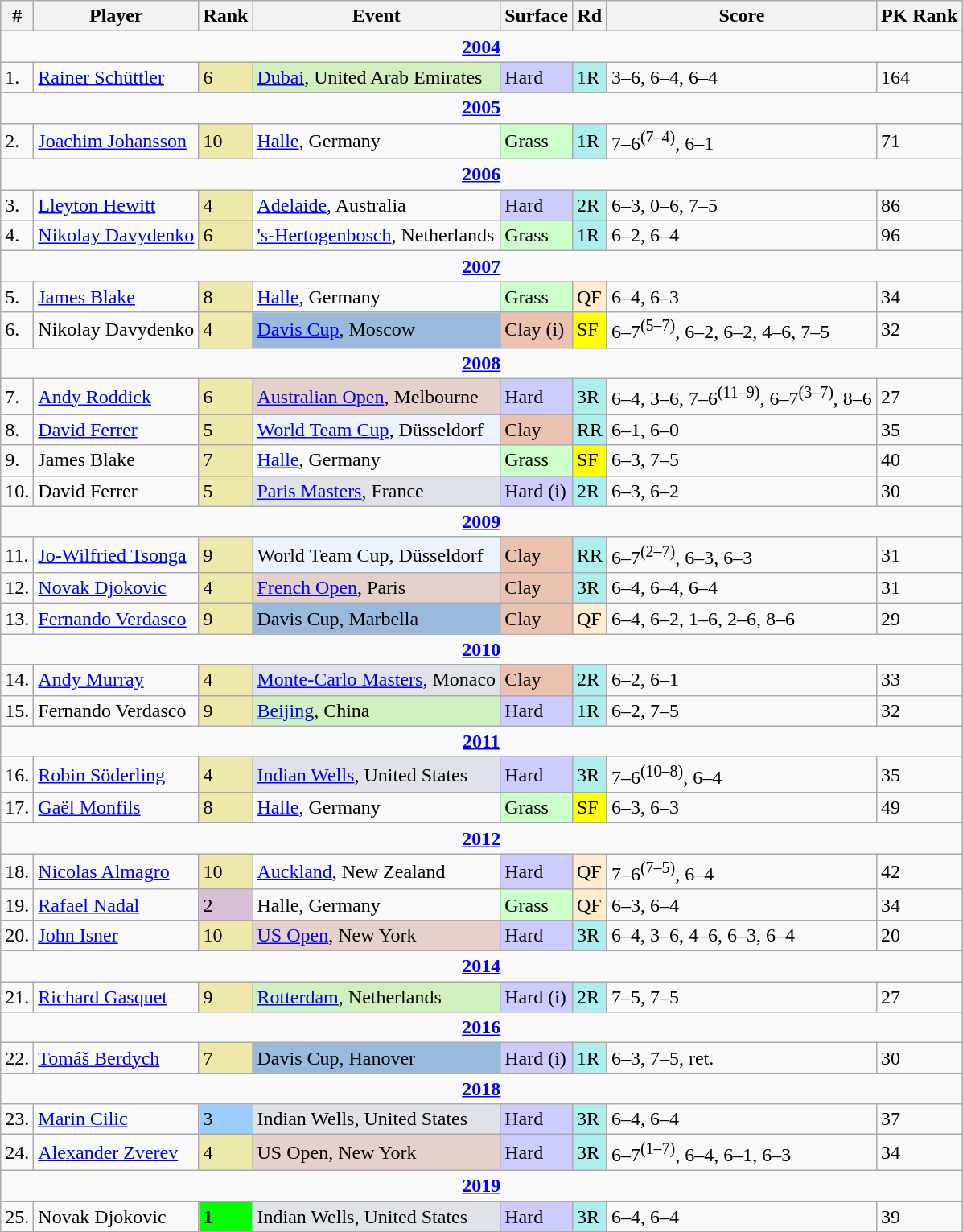<table class="wikitable sortable">
<tr>
<th>#</th>
<th>Player</th>
<th>Rank</th>
<th>Event</th>
<th>Surface</th>
<th>Rd</th>
<th class="unsortable">Score</th>
<th>PK Rank</th>
</tr>
<tr>
<td colspan=8 style=text-align:center><strong><a href='#'>2004</a></strong></td>
</tr>
<tr>
<td>1.</td>
<td> <a href='#'>Rainer Schüttler</a></td>
<td bgcolor=EEE8AA>6</td>
<td bgcolor=d0f0c0><a href='#'>Dubai</a>, United Arab Emirates</td>
<td bgcolor=ccccff>Hard</td>
<td bgcolor=afeeee>1R</td>
<td>3–6, 6–4, 6–4</td>
<td>164</td>
</tr>
<tr>
<td colspan=8 style=text-align:center><strong><a href='#'>2005</a></strong></td>
</tr>
<tr>
<td>2.</td>
<td> <a href='#'>Joachim Johansson</a></td>
<td bgcolor=EEE8AA>10</td>
<td><a href='#'>Halle</a>, Germany</td>
<td bgcolor=CCFFCC>Grass</td>
<td bgcolor=afeeee>1R</td>
<td>7–6<sup>(7–4)</sup>, 6–1</td>
<td>71</td>
</tr>
<tr>
<td colspan=8 style=text-align:center><strong><a href='#'>2006</a></strong></td>
</tr>
<tr>
<td>3.</td>
<td> <a href='#'>Lleyton Hewitt</a></td>
<td bgcolor=EEE8AA>4</td>
<td><a href='#'>Adelaide</a>, Australia</td>
<td bgcolor=ccccff>Hard</td>
<td bgcolor=afeeee>2R</td>
<td>6–3, 0–6, 7–5</td>
<td>86</td>
</tr>
<tr>
<td>4.</td>
<td> <a href='#'>Nikolay Davydenko</a></td>
<td bgcolor=EEE8AA>6</td>
<td><a href='#'>'s-Hertogenbosch</a>, Netherlands</td>
<td bgcolor=CCFFCC>Grass</td>
<td bgcolor=afeeee>1R</td>
<td>6–2, 6–4</td>
<td>96</td>
</tr>
<tr>
<td colspan=8 style=text-align:center><strong><a href='#'>2007</a></strong></td>
</tr>
<tr>
<td>5.</td>
<td> <a href='#'>James Blake</a></td>
<td bgcolor=EEE8AA>8</td>
<td><a href='#'>Halle</a>, Germany</td>
<td bgcolor=CCFFCC>Grass</td>
<td bgcolor=ffebcd>QF</td>
<td>6–4, 6–3</td>
<td>34</td>
</tr>
<tr>
<td>6.</td>
<td> Nikolay Davydenko</td>
<td bgcolor=EEE8AA>4</td>
<td bgcolor=99badd><a href='#'>Davis Cup</a>, Moscow</td>
<td bgcolor=EBC2AF>Clay (i)</td>
<td bgcolor=yellow>SF</td>
<td>6–7<sup>(5–7)</sup>, 6–2, 6–2, 4–6, 7–5</td>
<td>32</td>
</tr>
<tr>
<td colspan=8 style=text-align:center><strong><a href='#'>2008</a></strong></td>
</tr>
<tr>
<td>7.</td>
<td> <a href='#'>Andy Roddick</a></td>
<td bgcolor=EEE8AA>6</td>
<td bgcolor=e5d1cb><a href='#'>Australian Open</a>, Melbourne</td>
<td bgcolor=ccccff>Hard</td>
<td bgcolor=afeeee>3R</td>
<td>6–4, 3–6, 7–6<sup>(11–9)</sup>, 6–7<sup>(3–7)</sup>, 8–6</td>
<td>27</td>
</tr>
<tr>
<td>8.</td>
<td> <a href='#'>David Ferrer</a></td>
<td bgcolor=EEE8AA>5</td>
<td bgcolor=ECF2FF><a href='#'>World Team Cup</a>, Düsseldorf</td>
<td bgcolor=EBC2AF>Clay</td>
<td bgcolor=afeeee>RR</td>
<td>6–1, 6–0</td>
<td>35</td>
</tr>
<tr>
<td>9.</td>
<td> James Blake</td>
<td bgcolor=EEE8AA>7</td>
<td><a href='#'>Halle</a>, Germany</td>
<td bgcolor=CCFFCC>Grass</td>
<td bgcolor=yellow>SF</td>
<td>6–3, 7–5</td>
<td>40</td>
</tr>
<tr>
<td>10.</td>
<td> David Ferrer</td>
<td bgcolor=EEE8AA>5</td>
<td bgcolor=dfe2e9><a href='#'>Paris Masters</a>, France</td>
<td bgcolor=ccccff>Hard (i)</td>
<td bgcolor=afeeee>2R</td>
<td>6–3, 6–2</td>
<td>30</td>
</tr>
<tr>
<td colspan=8 style=text-align:center><strong><a href='#'>2009</a></strong></td>
</tr>
<tr>
<td>11.</td>
<td> <a href='#'>Jo-Wilfried Tsonga</a></td>
<td bgcolor=EEE8AA>9</td>
<td bgcolor=ECF2FF>World Team Cup, Düsseldorf</td>
<td bgcolor=EBC2AF>Clay</td>
<td bgcolor=afeeee>RR</td>
<td>6–7<sup>(2–7)</sup>, 6–3, 6–3</td>
<td>31</td>
</tr>
<tr>
<td>12.</td>
<td> <a href='#'>Novak Djokovic</a></td>
<td bgcolor=EEE8AA>4</td>
<td bgcolor=e5d1cb><a href='#'>French Open</a>, Paris</td>
<td bgcolor=EBC2AF>Clay</td>
<td bgcolor=afeeee>3R</td>
<td>6–4, 6–4, 6–4</td>
<td>31</td>
</tr>
<tr>
<td>13.</td>
<td> <a href='#'>Fernando Verdasco</a></td>
<td bgcolor=EEE8AA>9</td>
<td bgcolor=99badd>Davis Cup, Marbella</td>
<td bgcolor=EBC2AF>Clay</td>
<td bgcolor=ffebcd>QF</td>
<td>6–4, 6–2, 1–6, 2–6, 8–6</td>
<td>29</td>
</tr>
<tr>
<td colspan=8 style=text-align:center><strong><a href='#'>2010</a></strong></td>
</tr>
<tr>
<td>14.</td>
<td> <a href='#'>Andy Murray</a></td>
<td bgcolor=EEE8AA>4</td>
<td bgcolor=dfe2e9><a href='#'>Monte-Carlo Masters</a>, Monaco</td>
<td bgcolor=EBC2AF>Clay</td>
<td bgcolor=afeeee>2R</td>
<td>6–2, 6–1</td>
<td>33</td>
</tr>
<tr>
<td>15.</td>
<td> Fernando Verdasco</td>
<td bgcolor=EEE8AA>9</td>
<td bgcolor=d0f0c0><a href='#'>Beijing</a>, China</td>
<td bgcolor=ccccff>Hard</td>
<td bgcolor=afeeee>1R</td>
<td>6–2, 7–5</td>
<td>32</td>
</tr>
<tr>
<td colspan=8 style=text-align:center><strong><a href='#'>2011</a></strong></td>
</tr>
<tr>
<td>16.</td>
<td> <a href='#'>Robin Söderling</a></td>
<td bgcolor=EEE8AA>4</td>
<td bgcolor=dfe2e9><a href='#'>Indian Wells</a>, United States</td>
<td bgcolor=ccccff>Hard</td>
<td bgcolor=afeeee>3R</td>
<td>7–6<sup>(10–8)</sup>, 6–4</td>
<td>35</td>
</tr>
<tr>
<td>17.</td>
<td> <a href='#'>Gaël Monfils</a></td>
<td bgcolor=EEE8AA>8</td>
<td><a href='#'>Halle</a>, Germany</td>
<td bgcolor=CCFFCC>Grass</td>
<td bgcolor=yellow>SF</td>
<td>6–3, 6–3</td>
<td>49</td>
</tr>
<tr>
<td colspan=8 style=text-align:center><strong><a href='#'>2012</a></strong></td>
</tr>
<tr>
<td>18.</td>
<td> <a href='#'>Nicolas Almagro</a></td>
<td bgcolor=EEE8AA>10</td>
<td><a href='#'>Auckland</a>, New Zealand</td>
<td bgcolor=ccccff>Hard</td>
<td bgcolor=ffebcd>QF</td>
<td>7–6<sup>(7–5)</sup>, 6–4</td>
<td>42</td>
</tr>
<tr>
<td>19.</td>
<td> <a href='#'>Rafael Nadal</a></td>
<td bgcolor=thistle>2</td>
<td>Halle, Germany</td>
<td bgcolor=CCFFCC>Grass</td>
<td bgcolor=ffebcd>QF</td>
<td>6–3, 6–4</td>
<td>34</td>
</tr>
<tr>
<td>20.</td>
<td> <a href='#'>John Isner</a></td>
<td bgcolor=EEE8AA>10</td>
<td bgcolor=e5d1cb><a href='#'>US Open</a>, New York</td>
<td bgcolor=ccccff>Hard</td>
<td bgcolor=afeeee>3R</td>
<td>6–4, 3–6, 4–6, 6–3, 6–4</td>
<td>20</td>
</tr>
<tr>
<td colspan=8 style=text-align:center><strong><a href='#'>2014</a></strong></td>
</tr>
<tr>
<td>21.</td>
<td> <a href='#'>Richard Gasquet</a></td>
<td bgcolor=EEE8AA>9</td>
<td bgcolor=d0f0c0><a href='#'>Rotterdam</a>, Netherlands</td>
<td bgcolor=ccccff>Hard (i)</td>
<td bgcolor=afeeee>2R</td>
<td>7–5, 7–5</td>
<td>27</td>
</tr>
<tr>
<td colspan=8 style=text-align:center><strong><a href='#'>2016</a></strong></td>
</tr>
<tr>
<td>22.</td>
<td> <a href='#'>Tomáš Berdych</a></td>
<td bgcolor=EEE8AA>7</td>
<td bgcolor=99badd>Davis Cup, Hanover</td>
<td bgcolor=ccccff>Hard (i)</td>
<td bgcolor=afeeee>1R</td>
<td>6–3, 7–5, ret.</td>
<td>30</td>
</tr>
<tr>
<td colspan=8 style=text-align:center><strong><a href='#'>2018</a></strong></td>
</tr>
<tr>
<td>23.</td>
<td> <a href='#'>Marin Cilic</a></td>
<td style="background:#9cf;">3</td>
<td bgcolor=dfe2e9>Indian Wells, United States</td>
<td bgcolor=ccccff>Hard</td>
<td bgcolor=afeeee>3R</td>
<td>6–4, 6–4</td>
<td>37</td>
</tr>
<tr>
<td>24.</td>
<td> <a href='#'>Alexander Zverev</a></td>
<td bgcolor=EEE8AA>4</td>
<td bgcolor=e5d1cb>US Open, New York</td>
<td bgcolor=ccccff>Hard</td>
<td bgcolor=afeeee>3R</td>
<td>6–7<sup>(1–7)</sup>, 6–4, 6–1, 6–3</td>
<td>34</td>
</tr>
<tr>
<td colspan=8 style=text-align:center><strong><a href='#'>2019</a></strong></td>
</tr>
<tr>
<td>25.</td>
<td> Novak Djokovic</td>
<td bgcolor=lime><strong>1</strong></td>
<td bgcolor=dfe2e9>Indian Wells, United States</td>
<td bgcolor=ccccff>Hard</td>
<td bgcolor=afeeee>3R</td>
<td>6–4, 6–4</td>
<td>39</td>
</tr>
</table>
